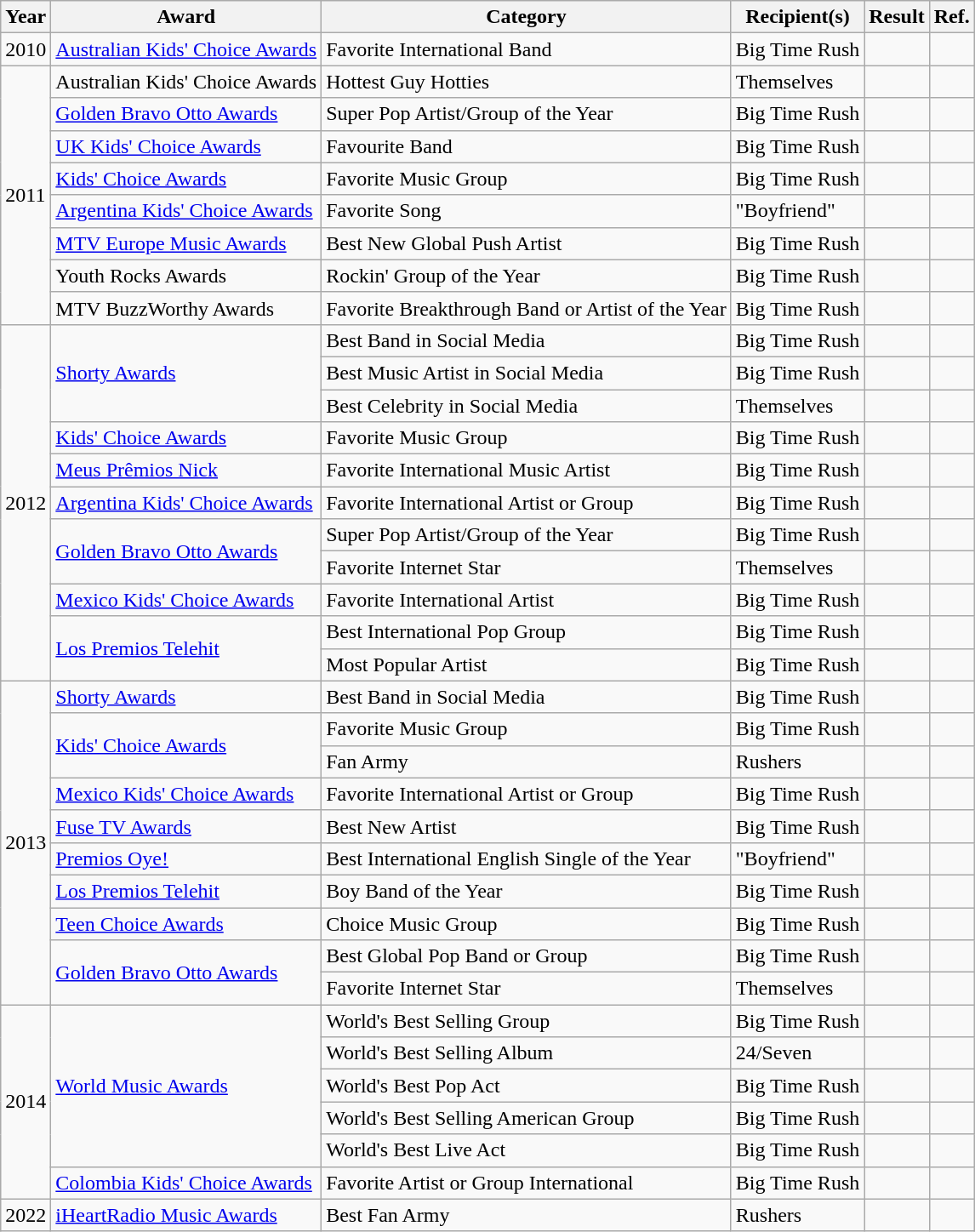<table class="wikitable">
<tr>
<th>Year</th>
<th>Award</th>
<th>Category</th>
<th>Recipient(s)</th>
<th>Result</th>
<th>Ref.</th>
</tr>
<tr>
<td>2010</td>
<td><a href='#'>Australian Kids' Choice Awards</a></td>
<td>Favorite International Band</td>
<td>Big Time Rush</td>
<td></td>
<td style="text-align:center;"></td>
</tr>
<tr>
<td rowspan="8">2011</td>
<td>Australian Kids' Choice Awards</td>
<td>Hottest Guy Hotties</td>
<td>Themselves</td>
<td></td>
<td style="text-align:center;"></td>
</tr>
<tr>
<td><a href='#'>Golden Bravo Otto Awards</a></td>
<td>Super Pop Artist/Group of the Year</td>
<td>Big Time Rush</td>
<td></td>
<td style="text-align:center;"></td>
</tr>
<tr>
<td><a href='#'>UK Kids' Choice Awards</a></td>
<td>Favourite Band</td>
<td>Big Time Rush</td>
<td></td>
<td style="text-align:center;"></td>
</tr>
<tr>
<td><a href='#'>Kids' Choice Awards</a></td>
<td>Favorite Music Group</td>
<td>Big Time Rush</td>
<td></td>
<td style="text-align:center;"></td>
</tr>
<tr>
<td><a href='#'>Argentina Kids' Choice Awards</a></td>
<td>Favorite Song</td>
<td>"Boyfriend"</td>
<td></td>
<td style="text-align:center;"></td>
</tr>
<tr>
<td><a href='#'>MTV Europe Music Awards</a></td>
<td>Best New Global Push Artist</td>
<td>Big Time Rush</td>
<td></td>
<td style="text-align:center;"></td>
</tr>
<tr>
<td>Youth Rocks Awards</td>
<td>Rockin' Group of the Year</td>
<td>Big Time Rush</td>
<td></td>
<td style="text-align:center;"></td>
</tr>
<tr>
<td>MTV BuzzWorthy Awards</td>
<td>Favorite Breakthrough Band or Artist of the Year</td>
<td>Big Time Rush</td>
<td></td>
<td style="text-align:center;"></td>
</tr>
<tr>
<td rowspan="11">2012</td>
<td rowspan="3"><a href='#'>Shorty Awards</a></td>
<td>Best Band in Social Media</td>
<td>Big Time Rush</td>
<td></td>
<td style="text-align:center;"></td>
</tr>
<tr>
<td>Best Music Artist in Social Media</td>
<td>Big Time Rush</td>
<td></td>
<td style="text-align:center;"></td>
</tr>
<tr>
<td>Best Celebrity in Social Media</td>
<td>Themselves</td>
<td></td>
<td style="text-align:center;"></td>
</tr>
<tr>
<td><a href='#'>Kids' Choice Awards</a></td>
<td>Favorite Music Group</td>
<td>Big Time Rush</td>
<td></td>
<td style="text-align:center;"></td>
</tr>
<tr>
<td><a href='#'>Meus Prêmios Nick</a></td>
<td>Favorite International Music Artist</td>
<td>Big Time Rush</td>
<td></td>
<td style="text-align:center;"></td>
</tr>
<tr>
<td><a href='#'>Argentina Kids' Choice Awards</a></td>
<td>Favorite International Artist or Group</td>
<td>Big Time Rush</td>
<td></td>
<td style="text-align:center;"></td>
</tr>
<tr>
<td rowspan="2"><a href='#'>Golden Bravo Otto Awards</a></td>
<td>Super Pop Artist/Group of the Year</td>
<td>Big Time Rush</td>
<td></td>
<td style="text-align:center;"></td>
</tr>
<tr>
<td>Favorite Internet Star</td>
<td>Themselves</td>
<td></td>
<td style="text-align:center;"></td>
</tr>
<tr>
<td><a href='#'>Mexico Kids' Choice Awards</a></td>
<td>Favorite International Artist</td>
<td>Big Time Rush</td>
<td></td>
<td style="text-align:center;"></td>
</tr>
<tr>
<td rowspan="2"><a href='#'>Los Premios Telehit</a></td>
<td>Best International Pop Group</td>
<td>Big Time Rush</td>
<td></td>
<td style="text-align:center;"></td>
</tr>
<tr>
<td>Most Popular Artist</td>
<td>Big Time Rush</td>
<td></td>
<td style="text-align:center;"></td>
</tr>
<tr>
<td rowspan="10">2013</td>
<td><a href='#'>Shorty Awards</a></td>
<td>Best Band in Social Media</td>
<td>Big Time Rush</td>
<td></td>
<td style="text-align:center;"></td>
</tr>
<tr>
<td rowspan="2"><a href='#'>Kids' Choice Awards</a></td>
<td>Favorite Music Group</td>
<td>Big Time Rush</td>
<td></td>
<td style="text-align:center;"></td>
</tr>
<tr>
<td>Fan Army</td>
<td>Rushers</td>
<td></td>
<td style="text-align:center;"></td>
</tr>
<tr>
<td><a href='#'>Mexico Kids' Choice Awards</a></td>
<td>Favorite International Artist or Group</td>
<td>Big Time Rush</td>
<td></td>
<td style="text-align:center;"></td>
</tr>
<tr>
<td><a href='#'>Fuse TV Awards</a></td>
<td>Best New Artist</td>
<td>Big Time Rush</td>
<td></td>
<td style="text-align:center;"></td>
</tr>
<tr>
<td><a href='#'>Premios Oye!</a></td>
<td>Best International English Single of the Year</td>
<td>"Boyfriend"</td>
<td></td>
<td style="text-align:center;"></td>
</tr>
<tr>
<td><a href='#'>Los Premios Telehit</a></td>
<td>Boy Band of the Year</td>
<td>Big Time Rush</td>
<td></td>
<td style="text-align:center;"></td>
</tr>
<tr>
<td><a href='#'>Teen Choice Awards</a></td>
<td>Choice Music Group</td>
<td>Big Time Rush</td>
<td></td>
<td style="text-align:center;"></td>
</tr>
<tr>
<td rowspan="2"><a href='#'>Golden Bravo Otto Awards</a></td>
<td>Best Global Pop Band or Group</td>
<td>Big Time Rush</td>
<td></td>
<td style="text-align:center;"></td>
</tr>
<tr>
<td>Favorite Internet Star</td>
<td>Themselves</td>
<td></td>
<td style="text-align:center;"></td>
</tr>
<tr>
<td rowspan="6">2014</td>
<td rowspan="5"><a href='#'>World Music Awards</a></td>
<td>World's Best Selling Group</td>
<td>Big Time Rush</td>
<td></td>
<td style="text-align:center;"></td>
</tr>
<tr>
<td>World's Best Selling Album</td>
<td>24/Seven</td>
<td></td>
<td style="text-align:center;"></td>
</tr>
<tr>
<td>World's Best Pop Act</td>
<td>Big Time Rush</td>
<td></td>
<td style="text-align:center;"></td>
</tr>
<tr>
<td>World's Best Selling American Group</td>
<td>Big Time Rush</td>
<td></td>
<td style="text-align:center;"></td>
</tr>
<tr>
<td>World's Best Live Act</td>
<td>Big Time Rush</td>
<td></td>
<td style="text-align:center;"></td>
</tr>
<tr>
<td><a href='#'>Colombia Kids' Choice Awards</a></td>
<td>Favorite Artist or Group International</td>
<td>Big Time Rush</td>
<td></td>
<td style="text-align:center;"></td>
</tr>
<tr>
<td rowspan="1">2022</td>
<td rowspan="1"><a href='#'>iHeartRadio Music Awards</a></td>
<td>Best Fan Army</td>
<td>Rushers</td>
<td></td>
<td style="text-align:center;"></td>
</tr>
</table>
